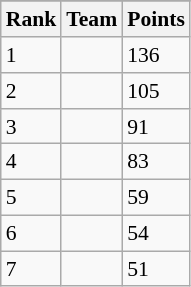<table class="wikitable" style="float:left; margin-right:1em; font-size: 90%;">
<tr>
</tr>
<tr>
<th>Rank</th>
<th>Team</th>
<th>Points</th>
</tr>
<tr>
<td>1</td>
<td></td>
<td>136</td>
</tr>
<tr>
<td>2</td>
<td></td>
<td>105</td>
</tr>
<tr>
<td>3</td>
<td></td>
<td>91</td>
</tr>
<tr>
<td>4</td>
<td></td>
<td>83</td>
</tr>
<tr>
<td>5</td>
<td></td>
<td>59</td>
</tr>
<tr>
<td>6</td>
<td></td>
<td>54</td>
</tr>
<tr>
<td>7</td>
<td></td>
<td>51</td>
</tr>
</table>
